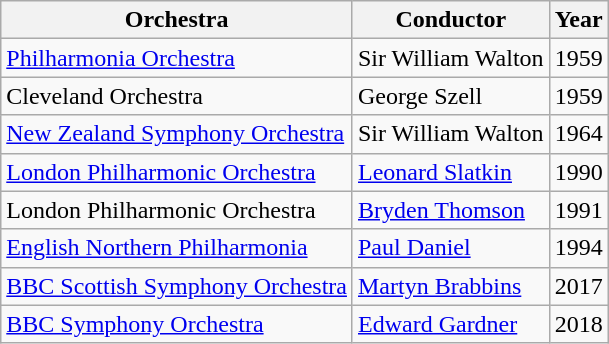<table class="wikitable plainrowheaders" style="text-align: left; margin-right: 0;">
<tr>
<th scope="col">Orchestra</th>
<th scope="col">Conductor</th>
<th scope="col">Year</th>
</tr>
<tr>
<td><a href='#'>Philharmonia Orchestra</a></td>
<td>Sir William Walton</td>
<td>1959</td>
</tr>
<tr>
<td>Cleveland Orchestra</td>
<td>George Szell</td>
<td>1959</td>
</tr>
<tr>
<td><a href='#'>New Zealand Symphony Orchestra</a></td>
<td>Sir William Walton</td>
<td>1964</td>
</tr>
<tr>
<td><a href='#'>London Philharmonic Orchestra</a></td>
<td><a href='#'>Leonard Slatkin</a></td>
<td>1990</td>
</tr>
<tr>
<td>London Philharmonic Orchestra</td>
<td><a href='#'>Bryden Thomson</a></td>
<td>1991</td>
</tr>
<tr>
<td><a href='#'>English Northern Philharmonia</a></td>
<td><a href='#'>Paul Daniel</a></td>
<td>1994</td>
</tr>
<tr>
<td><a href='#'>BBC Scottish Symphony Orchestra</a></td>
<td><a href='#'>Martyn Brabbins</a></td>
<td>2017</td>
</tr>
<tr>
<td><a href='#'>BBC Symphony Orchestra</a></td>
<td><a href='#'>Edward Gardner</a></td>
<td>2018</td>
</tr>
</table>
